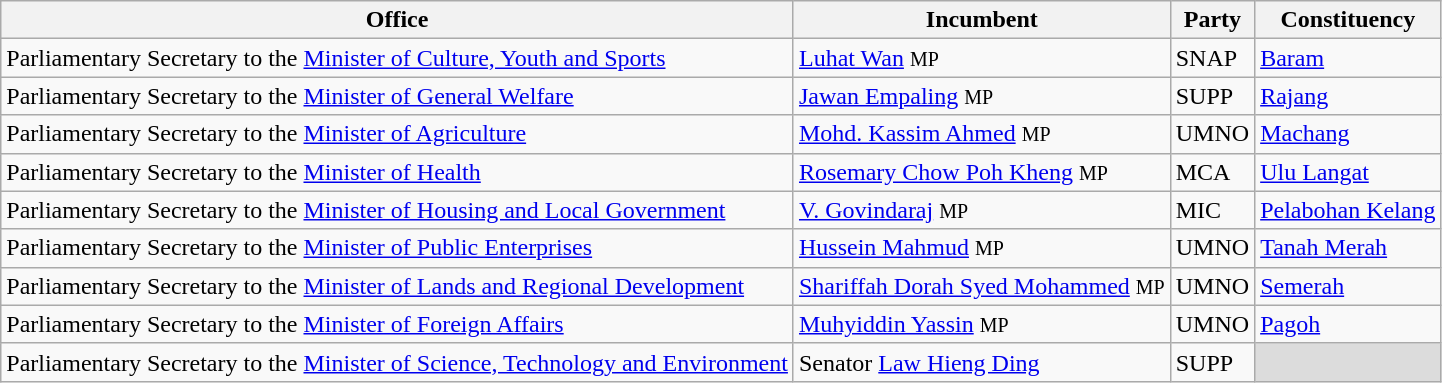<table class="sortable wikitable">
<tr>
<th>Office</th>
<th>Incumbent</th>
<th>Party</th>
<th>Constituency</th>
</tr>
<tr>
<td>Parliamentary Secretary to the <a href='#'>Minister of Culture, Youth and Sports</a></td>
<td><a href='#'>Luhat Wan</a> <small>MP</small></td>
<td>SNAP</td>
<td><a href='#'>Baram</a></td>
</tr>
<tr>
<td>Parliamentary Secretary to the <a href='#'>Minister of General Welfare</a></td>
<td><a href='#'>Jawan Empaling</a> <small>MP</small></td>
<td>SUPP</td>
<td><a href='#'>Rajang</a></td>
</tr>
<tr>
<td>Parliamentary Secretary to the <a href='#'>Minister of Agriculture</a></td>
<td><a href='#'>Mohd. Kassim Ahmed</a> <small>MP</small></td>
<td>UMNO</td>
<td><a href='#'>Machang</a></td>
</tr>
<tr>
<td>Parliamentary Secretary to the <a href='#'>Minister of Health</a></td>
<td><a href='#'>Rosemary Chow Poh Kheng</a> <small>MP</small></td>
<td>MCA</td>
<td><a href='#'>Ulu Langat</a></td>
</tr>
<tr>
<td>Parliamentary Secretary to the <a href='#'>Minister of Housing and Local Government</a></td>
<td><a href='#'>V. Govindaraj</a> <small>MP</small></td>
<td>MIC</td>
<td><a href='#'>Pelabohan Kelang</a></td>
</tr>
<tr>
<td>Parliamentary Secretary to the <a href='#'>Minister of Public Enterprises</a></td>
<td><a href='#'>Hussein Mahmud</a> <small>MP</small></td>
<td>UMNO</td>
<td><a href='#'>Tanah Merah</a></td>
</tr>
<tr>
<td>Parliamentary Secretary to the <a href='#'>Minister of Lands and Regional Development</a></td>
<td><a href='#'>Shariffah Dorah Syed Mohammed</a> <small>MP</small></td>
<td>UMNO</td>
<td><a href='#'>Semerah</a></td>
</tr>
<tr>
<td>Parliamentary Secretary to the <a href='#'>Minister of Foreign Affairs</a></td>
<td><a href='#'>Muhyiddin Yassin</a> <small>MP</small></td>
<td>UMNO</td>
<td><a href='#'>Pagoh</a></td>
</tr>
<tr>
<td>Parliamentary Secretary to the <a href='#'>Minister of Science, Technology and Environment</a></td>
<td>Senator <a href='#'>Law Hieng Ding</a></td>
<td>SUPP</td>
<td bgcolor=dcdcdc></td>
</tr>
</table>
